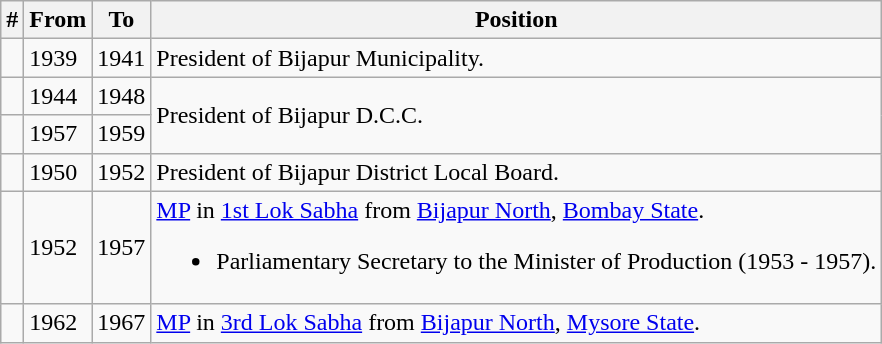<table class="wikitable">
<tr>
<th>#</th>
<th>From</th>
<th>To</th>
<th>Position</th>
</tr>
<tr>
<td></td>
<td>1939</td>
<td>1941</td>
<td>President of Bijapur Municipality.</td>
</tr>
<tr>
<td></td>
<td>1944</td>
<td>1948</td>
<td rowspan="2">President of Bijapur D.C.C.</td>
</tr>
<tr>
<td></td>
<td>1957</td>
<td>1959</td>
</tr>
<tr>
<td></td>
<td>1950</td>
<td>1952</td>
<td>President of Bijapur District Local Board.</td>
</tr>
<tr>
<td></td>
<td>1952</td>
<td>1957</td>
<td><a href='#'>MP</a> in <a href='#'>1st Lok Sabha</a> from <a href='#'>Bijapur North</a>, <a href='#'>Bombay State</a>.<br><ul><li>Parliamentary Secretary to the Minister of Production (1953 - 1957).</li></ul></td>
</tr>
<tr>
<td></td>
<td>1962</td>
<td>1967</td>
<td><a href='#'>MP</a> in <a href='#'>3rd Lok Sabha</a> from <a href='#'>Bijapur North</a>, <a href='#'>Mysore State</a>.</td>
</tr>
</table>
